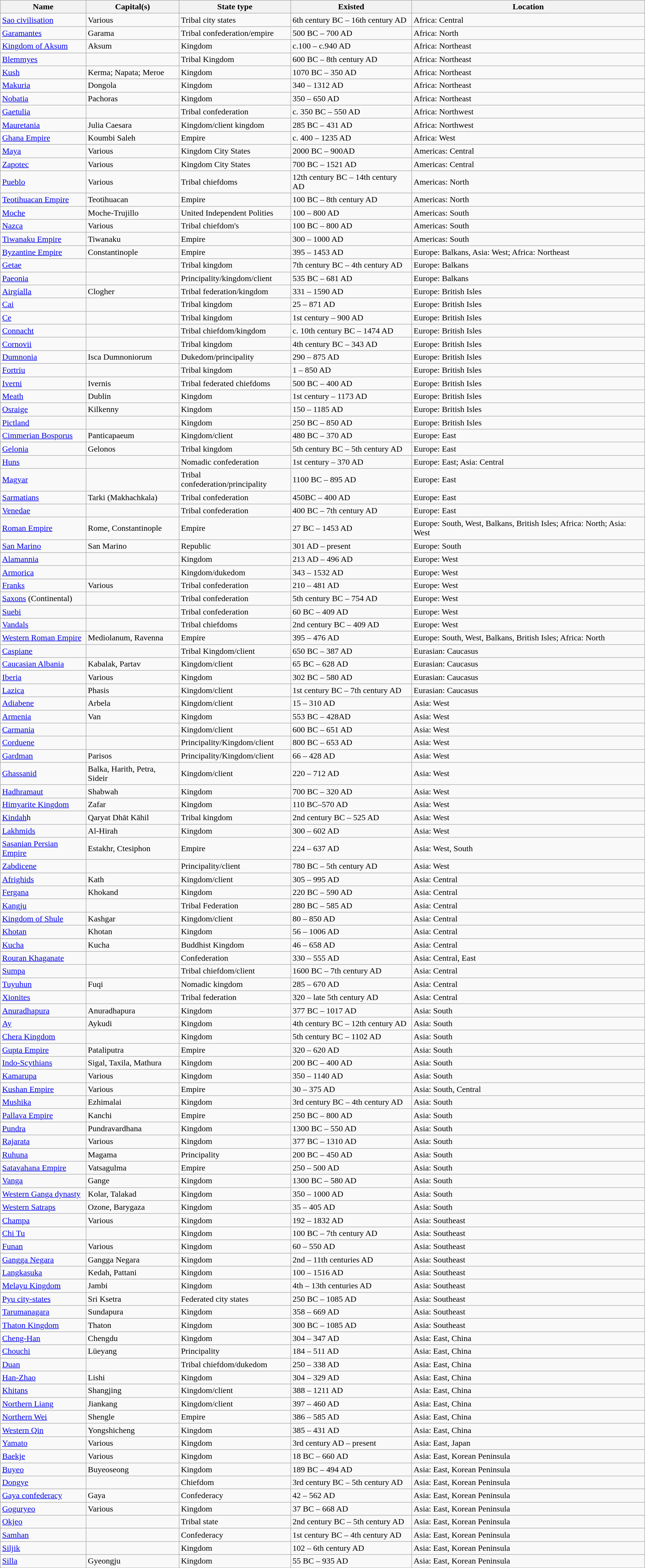<table class="wikitable sortable">
<tr>
<th>Name</th>
<th>Capital(s)</th>
<th>State type</th>
<th>Existed</th>
<th>Location</th>
</tr>
<tr>
<td><a href='#'>Sao civilisation</a></td>
<td>Various</td>
<td>Tribal city states</td>
<td>6th century BC – 16th century AD</td>
<td>Africa: Central</td>
</tr>
<tr>
<td><a href='#'>Garamantes</a></td>
<td>Garama</td>
<td>Tribal confederation/empire</td>
<td>500 BC – 700 AD</td>
<td>Africa: North</td>
</tr>
<tr>
<td><a href='#'>Kingdom of Aksum</a></td>
<td>Aksum</td>
<td>Kingdom</td>
<td>c.100 – c.940 AD</td>
<td>Africa: Northeast</td>
</tr>
<tr>
<td><a href='#'>Blemmyes</a></td>
<td></td>
<td>Tribal Kingdom</td>
<td>600 BC – 8th century AD</td>
<td>Africa: Northeast</td>
</tr>
<tr>
<td><a href='#'>Kush</a></td>
<td>Kerma; Napata; Meroe</td>
<td>Kingdom</td>
<td>1070 BC – 350 AD</td>
<td>Africa: Northeast</td>
</tr>
<tr>
<td><a href='#'>Makuria</a></td>
<td>Dongola</td>
<td>Kingdom</td>
<td>340 – 1312 AD</td>
<td>Africa: Northeast</td>
</tr>
<tr>
<td><a href='#'>Nobatia</a></td>
<td>Pachoras</td>
<td>Kingdom</td>
<td>350 – 650 AD</td>
<td>Africa: Northeast</td>
</tr>
<tr>
<td><a href='#'>Gaetulia</a></td>
<td></td>
<td>Tribal confederation</td>
<td>c. 350 BC – 550 AD</td>
<td>Africa: Northwest</td>
</tr>
<tr>
<td><a href='#'>Mauretania</a></td>
<td>Julia Caesara</td>
<td>Kingdom/client kingdom</td>
<td>285 BC – 431 AD</td>
<td>Africa: Northwest</td>
</tr>
<tr>
<td><a href='#'>Ghana Empire</a></td>
<td>Koumbi Saleh</td>
<td>Empire</td>
<td>c. 400 – 1235 AD</td>
<td>Africa: West</td>
</tr>
<tr>
<td><a href='#'>Maya</a></td>
<td>Various</td>
<td>Kingdom City States</td>
<td>2000 BC – 900AD</td>
<td>Americas: Central</td>
</tr>
<tr>
<td><a href='#'>Zapotec</a></td>
<td>Various</td>
<td>Kingdom City States</td>
<td>700 BC – 1521 AD</td>
<td>Americas: Central</td>
</tr>
<tr>
<td><a href='#'>Pueblo</a></td>
<td>Various</td>
<td>Tribal chiefdoms</td>
<td>12th century BC – 14th century AD</td>
<td>Americas: North</td>
</tr>
<tr>
<td><a href='#'>Teotihuacan Empire</a></td>
<td>Teotihuacan</td>
<td>Empire</td>
<td>100 BC – 8th century AD</td>
<td>Americas: North</td>
</tr>
<tr>
<td><a href='#'>Moche</a></td>
<td>Moche-Trujillo</td>
<td>United Independent Polities</td>
<td>100 – 800 AD</td>
<td>Americas: South</td>
</tr>
<tr>
<td><a href='#'>Nazca</a></td>
<td>Various</td>
<td>Tribal chiefdom's</td>
<td>100 BC – 800 AD</td>
<td>Americas: South</td>
</tr>
<tr>
<td><a href='#'>Tiwanaku Empire</a></td>
<td>Tiwanaku</td>
<td>Empire</td>
<td>300 – 1000 AD</td>
<td>Americas: South</td>
</tr>
<tr>
<td><a href='#'>Byzantine Empire</a></td>
<td>Constantinople</td>
<td>Empire</td>
<td>395 – 1453 AD</td>
<td>Europe: Balkans, Asia: West; Africa: Northeast</td>
</tr>
<tr>
<td><a href='#'>Getae</a></td>
<td></td>
<td>Tribal kingdom</td>
<td>7th century BC – 4th century AD</td>
<td>Europe: Balkans</td>
</tr>
<tr>
<td><a href='#'>Paeonia</a></td>
<td></td>
<td>Principality/kingdom/client</td>
<td>535 BC – 681 AD</td>
<td>Europe: Balkans</td>
</tr>
<tr>
<td><a href='#'>Airgíalla</a></td>
<td>Clogher</td>
<td>Tribal federation/kingdom</td>
<td>331 – 1590 AD</td>
<td>Europe: British Isles</td>
</tr>
<tr>
<td><a href='#'>Cai</a></td>
<td></td>
<td>Tribal kingdom</td>
<td>25 – 871 AD</td>
<td>Europe: British Isles</td>
</tr>
<tr>
<td><a href='#'>Ce</a></td>
<td></td>
<td>Tribal kingdom</td>
<td>1st century – 900 AD</td>
<td>Europe: British Isles</td>
</tr>
<tr>
<td><a href='#'>Connacht</a></td>
<td></td>
<td>Tribal chiefdom/kingdom</td>
<td>c. 10th century BC – 1474 AD</td>
<td>Europe: British Isles</td>
</tr>
<tr>
<td><a href='#'>Cornovii</a></td>
<td></td>
<td>Tribal kingdom</td>
<td>4th century BC – 343 AD</td>
<td>Europe: British Isles</td>
</tr>
<tr>
<td><a href='#'>Dumnonia</a></td>
<td>Isca Dumnoniorum</td>
<td>Dukedom/principality</td>
<td>290 – 875 AD</td>
<td>Europe: British Isles</td>
</tr>
<tr>
<td><a href='#'>Fortriu</a></td>
<td></td>
<td>Tribal kingdom</td>
<td>1 – 850 AD</td>
<td>Europe: British Isles</td>
</tr>
<tr>
<td><a href='#'>Iverni</a></td>
<td>Ivernis</td>
<td>Tribal federated chiefdoms</td>
<td>500 BC – 400 AD</td>
<td>Europe: British Isles</td>
</tr>
<tr>
<td><a href='#'>Meath</a></td>
<td>Dublin</td>
<td>Kingdom</td>
<td>1st century – 1173 AD</td>
<td>Europe: British Isles</td>
</tr>
<tr>
<td><a href='#'>Osraige</a></td>
<td>Kilkenny</td>
<td>Kingdom</td>
<td>150 – 1185 AD</td>
<td>Europe: British Isles</td>
</tr>
<tr>
<td><a href='#'>Pictland</a></td>
<td></td>
<td>Kingdom</td>
<td>250 BC – 850 AD</td>
<td>Europe: British Isles</td>
</tr>
<tr>
<td><a href='#'>Cimmerian Bosporus</a></td>
<td>Panticapaeum</td>
<td>Kingdom/client</td>
<td>480 BC – 370 AD</td>
<td>Europe: East</td>
</tr>
<tr>
<td><a href='#'>Gelonia</a></td>
<td>Gelonos</td>
<td>Tribal kingdom</td>
<td>5th century BC – 5th century AD</td>
<td>Europe: East</td>
</tr>
<tr>
<td><a href='#'>Huns</a></td>
<td></td>
<td>Nomadic confederation</td>
<td>1st century – 370 AD</td>
<td>Europe: East; Asia: Central</td>
</tr>
<tr>
<td><a href='#'>Magyar</a></td>
<td></td>
<td>Tribal confederation/principality</td>
<td>1100 BC – 895 AD</td>
<td>Europe: East</td>
</tr>
<tr>
<td><a href='#'>Sarmatians</a></td>
<td>Tarki (Makhachkala)</td>
<td>Tribal confederation</td>
<td>450BC – 400 AD</td>
<td>Europe: East</td>
</tr>
<tr>
<td><a href='#'>Venedae</a></td>
<td></td>
<td>Tribal confederation</td>
<td>400 BC – 7th century AD</td>
<td>Europe: East</td>
</tr>
<tr>
<td><a href='#'>Roman Empire</a></td>
<td>Rome, Constantinople</td>
<td>Empire</td>
<td>27 BC – 1453 AD</td>
<td>Europe: South, West, Balkans, British Isles; Africa: North; Asia: West</td>
</tr>
<tr>
<td><a href='#'>San Marino</a></td>
<td>San Marino</td>
<td>Republic</td>
<td>301 AD – present</td>
<td>Europe: South</td>
</tr>
<tr>
<td><a href='#'>Alamannia</a></td>
<td></td>
<td>Kingdom</td>
<td>213 AD – 496 AD</td>
<td>Europe: West</td>
</tr>
<tr>
<td><a href='#'>Armorica</a></td>
<td></td>
<td>Kingdom/dukedom</td>
<td>343 – 1532 AD</td>
<td>Europe: West</td>
</tr>
<tr>
<td><a href='#'>Franks</a></td>
<td>Various</td>
<td>Tribal confederation</td>
<td>210 – 481 AD</td>
<td>Europe: West</td>
</tr>
<tr>
<td><a href='#'>Saxons</a> (Continental)</td>
<td></td>
<td>Tribal confederation</td>
<td>5th century BC – 754 AD</td>
<td>Europe: West</td>
</tr>
<tr>
<td><a href='#'>Suebi</a></td>
<td></td>
<td>Tribal confederation</td>
<td>60 BC – 409 AD</td>
<td>Europe: West</td>
</tr>
<tr>
<td><a href='#'>Vandals</a></td>
<td></td>
<td>Tribal chiefdoms</td>
<td>2nd century BC – 409 AD</td>
<td>Europe: West</td>
</tr>
<tr>
<td><a href='#'>Western Roman Empire</a></td>
<td>Mediolanum, Ravenna</td>
<td>Empire</td>
<td>395 – 476 AD</td>
<td>Europe: South, West, Balkans, British Isles; Africa: North</td>
</tr>
<tr>
<td><a href='#'>Caspiane</a></td>
<td></td>
<td>Tribal Kingdom/client</td>
<td>650 BC – 387 AD</td>
<td>Eurasian: Caucasus</td>
</tr>
<tr>
<td><a href='#'>Caucasian Albania</a></td>
<td>Kabalak, Partav</td>
<td>Kingdom/client</td>
<td>65 BC – 628 AD</td>
<td>Eurasian: Caucasus</td>
</tr>
<tr>
<td><a href='#'>Iberia</a></td>
<td>Various</td>
<td>Kingdom</td>
<td>302 BC – 580 AD</td>
<td>Eurasian: Caucasus</td>
</tr>
<tr>
<td><a href='#'>Lazica</a></td>
<td>Phasis</td>
<td>Kingdom/client</td>
<td>1st century BC – 7th century AD</td>
<td>Eurasian: Caucasus</td>
</tr>
<tr>
<td><a href='#'>Adiabene</a></td>
<td>Arbela</td>
<td>Kingdom/client</td>
<td>15 – 310 AD</td>
<td>Asia: West</td>
</tr>
<tr>
<td><a href='#'>Armenia</a></td>
<td>Van</td>
<td>Kingdom</td>
<td>553 BC – 428AD</td>
<td>Asia: West</td>
</tr>
<tr>
<td><a href='#'>Carmania</a></td>
<td></td>
<td>Kingdom/client</td>
<td>600 BC – 651 AD</td>
<td>Asia: West</td>
</tr>
<tr>
<td><a href='#'>Corduene</a></td>
<td></td>
<td>Principality/Kingdom/client</td>
<td>800 BC – 653 AD</td>
<td>Asia: West</td>
</tr>
<tr>
<td><a href='#'>Gardman</a></td>
<td>Parisos</td>
<td>Principality/Kingdom/client</td>
<td>66 – 428 AD</td>
<td>Asia: West</td>
</tr>
<tr>
<td><a href='#'>Ghassanid</a></td>
<td>Balka, Harith, Petra, Sideir</td>
<td>Kingdom/client</td>
<td>220 – 712 AD</td>
<td>Asia: West</td>
</tr>
<tr>
<td><a href='#'>Hadhramaut</a></td>
<td>Shabwah</td>
<td>Kingdom</td>
<td>700 BC – 320 AD</td>
<td>Asia: West</td>
</tr>
<tr>
<td><a href='#'>Himyarite Kingdom</a></td>
<td>Zafar</td>
<td>Kingdom</td>
<td>110 BC–570 AD</td>
<td>Asia: West</td>
</tr>
<tr>
<td><a href='#'>Kindah</a>h</td>
<td>Qaryat Dhāt Kāhil</td>
<td>Tribal kingdom</td>
<td>2nd century BC – 525 AD</td>
<td>Asia: West</td>
</tr>
<tr>
<td><a href='#'>Lakhmids</a></td>
<td>Al-Hirah</td>
<td>Kingdom</td>
<td>300 – 602 AD</td>
<td>Asia: West</td>
</tr>
<tr>
<td><a href='#'>Sasanian Persian Empire</a></td>
<td>Estakhr, Ctesiphon</td>
<td>Empire</td>
<td>224 – 637 AD</td>
<td>Asia: West, South</td>
</tr>
<tr>
<td><a href='#'>Zabdicene</a></td>
<td></td>
<td>Principality/client</td>
<td>780 BC – 5th century AD</td>
<td>Asia: West</td>
</tr>
<tr>
<td><a href='#'>Afrighids</a></td>
<td>Kath</td>
<td>Kingdom/client</td>
<td>305 – 995 AD</td>
<td>Asia: Central</td>
</tr>
<tr>
<td><a href='#'>Fergana</a></td>
<td>Khokand</td>
<td>Kingdom</td>
<td>220 BC – 590 AD</td>
<td>Asia: Central</td>
</tr>
<tr>
<td><a href='#'>Kangju</a></td>
<td></td>
<td>Tribal Federation</td>
<td>280 BC – 585 AD</td>
<td>Asia: Central</td>
</tr>
<tr>
<td><a href='#'>Kingdom of Shule</a></td>
<td>Kashgar</td>
<td>Kingdom/client</td>
<td>80 – 850 AD</td>
<td>Asia: Central</td>
</tr>
<tr>
<td><a href='#'>Khotan</a></td>
<td>Khotan</td>
<td>Kingdom</td>
<td>56 – 1006 AD</td>
<td>Asia: Central</td>
</tr>
<tr>
<td><a href='#'>Kucha</a></td>
<td>Kucha</td>
<td>Buddhist Kingdom</td>
<td>46 – 658 AD</td>
<td>Asia: Central</td>
</tr>
<tr>
<td><a href='#'>Rouran Khaganate</a></td>
<td></td>
<td>Confederation</td>
<td>330 – 555 AD</td>
<td>Asia: Central, East</td>
</tr>
<tr>
<td><a href='#'>Sumpa</a></td>
<td></td>
<td>Tribal chiefdom/client</td>
<td>1600 BC – 7th century AD</td>
<td>Asia: Central</td>
</tr>
<tr>
<td><a href='#'>Tuyuhun</a></td>
<td>Fuqi</td>
<td>Nomadic kingdom</td>
<td>285 – 670 AD</td>
<td>Asia: Central</td>
</tr>
<tr>
<td><a href='#'>Xionites</a></td>
<td></td>
<td>Tribal federation</td>
<td>320 – late 5th century AD</td>
<td>Asia: Central</td>
</tr>
<tr>
<td><a href='#'>Anuradhapura</a></td>
<td>Anuradhapura</td>
<td>Kingdom</td>
<td>377 BC – 1017 AD</td>
<td>Asia: South</td>
</tr>
<tr>
<td><a href='#'>Ay</a></td>
<td>Aykudi</td>
<td>Kingdom</td>
<td>4th century BC – 12th century AD</td>
<td>Asia: South</td>
</tr>
<tr>
<td><a href='#'>Chera Kingdom</a></td>
<td></td>
<td>Kingdom</td>
<td>5th century BC – 1102 AD</td>
<td>Asia: South</td>
</tr>
<tr>
<td><a href='#'>Gupta Empire</a></td>
<td>Pataliputra</td>
<td>Empire</td>
<td>320 – 620 AD</td>
<td>Asia: South</td>
</tr>
<tr>
<td><a href='#'>Indo-Scythians</a></td>
<td>Sigal, Taxila, Mathura</td>
<td>Kingdom</td>
<td>200 BC – 400 AD</td>
<td>Asia: South</td>
</tr>
<tr>
<td><a href='#'>Kamarupa</a></td>
<td>Various</td>
<td>Kingdom</td>
<td>350 – 1140 AD</td>
<td>Asia: South</td>
</tr>
<tr>
<td><a href='#'>Kushan Empire</a></td>
<td>Various</td>
<td>Empire</td>
<td>30 – 375 AD</td>
<td>Asia: South, Central</td>
</tr>
<tr>
<td><a href='#'>Mushika</a></td>
<td>Ezhimalai</td>
<td>Kingdom</td>
<td>3rd century BC – 4th century AD</td>
<td>Asia: South</td>
</tr>
<tr>
<td><a href='#'>Pallava Empire</a></td>
<td>Kanchi</td>
<td>Empire</td>
<td>250 BC – 800 AD</td>
<td>Asia: South</td>
</tr>
<tr>
<td><a href='#'>Pundra</a></td>
<td>Pundravardhana</td>
<td>Kingdom</td>
<td>1300 BC – 550 AD</td>
<td>Asia: South</td>
</tr>
<tr>
<td><a href='#'>Rajarata</a></td>
<td>Various</td>
<td>Kingdom</td>
<td>377 BC – 1310 AD</td>
<td>Asia: South</td>
</tr>
<tr>
<td><a href='#'>Ruhuna</a></td>
<td>Magama</td>
<td>Principality</td>
<td>200 BC – 450 AD</td>
<td>Asia: South</td>
</tr>
<tr>
<td><a href='#'>Satavahana Empire</a></td>
<td>Vatsagulma</td>
<td>Empire</td>
<td>250 – 500 AD</td>
<td>Asia: South</td>
</tr>
<tr>
<td><a href='#'>Vanga</a></td>
<td>Gange</td>
<td>Kingdom</td>
<td>1300 BC – 580 AD</td>
<td>Asia: South</td>
</tr>
<tr>
<td><a href='#'>Western Ganga dynasty</a></td>
<td>Kolar, Talakad</td>
<td>Kingdom</td>
<td>350 – 1000 AD</td>
<td>Asia: South</td>
</tr>
<tr>
<td><a href='#'>Western Satraps</a></td>
<td>Ozone, Barygaza</td>
<td>Kingdom</td>
<td>35 – 405 AD</td>
<td>Asia: South</td>
</tr>
<tr>
<td><a href='#'>Champa</a></td>
<td>Various</td>
<td>Kingdom</td>
<td>192 – 1832 AD</td>
<td>Asia: Southeast</td>
</tr>
<tr>
<td><a href='#'>Chi Tu</a></td>
<td></td>
<td>Kingdom</td>
<td>100 BC – 7th century AD</td>
<td>Asia: Southeast</td>
</tr>
<tr>
<td><a href='#'>Funan</a></td>
<td>Various</td>
<td>Kingdom</td>
<td>60 – 550 AD</td>
<td>Asia: Southeast</td>
</tr>
<tr>
<td><a href='#'>Gangga Negara</a></td>
<td>Gangga Negara</td>
<td>Kingdom</td>
<td>2nd – 11th centuries AD</td>
<td>Asia: Southeast</td>
</tr>
<tr>
<td><a href='#'>Langkasuka</a></td>
<td>Kedah, Pattani</td>
<td>Kingdom</td>
<td>100 – 1516 AD</td>
<td>Asia: Southeast</td>
</tr>
<tr>
<td><a href='#'>Melayu Kingdom</a></td>
<td>Jambi</td>
<td>Kingdom</td>
<td>4th – 13th centuries AD</td>
<td>Asia: Southeast</td>
</tr>
<tr>
<td><a href='#'>Pyu city-states</a></td>
<td>Sri Ksetra</td>
<td>Federated city states</td>
<td>250 BC – 1085 AD</td>
<td>Asia: Southeast</td>
</tr>
<tr>
<td><a href='#'>Tarumanagara</a></td>
<td>Sundapura</td>
<td>Kingdom</td>
<td>358 – 669 AD</td>
<td>Asia: Southeast</td>
</tr>
<tr>
<td><a href='#'>Thaton Kingdom</a></td>
<td>Thaton</td>
<td>Kingdom</td>
<td>300 BC – 1085 AD</td>
<td>Asia: Southeast</td>
</tr>
<tr>
<td><a href='#'>Cheng-Han</a></td>
<td>Chengdu</td>
<td>Kingdom</td>
<td>304 – 347 AD</td>
<td>Asia: East, China</td>
</tr>
<tr>
<td><a href='#'>Chouchi</a></td>
<td>Lüeyang</td>
<td>Principality</td>
<td>184 – 511 AD</td>
<td>Asia: East, China</td>
</tr>
<tr>
<td><a href='#'>Duan</a></td>
<td></td>
<td>Tribal chiefdom/dukedom</td>
<td>250 – 338 AD</td>
<td>Asia: East, China</td>
</tr>
<tr>
<td><a href='#'>Han-Zhao</a></td>
<td>Lishi</td>
<td>Kingdom</td>
<td>304 – 329 AD</td>
<td>Asia: East, China</td>
</tr>
<tr>
<td><a href='#'>Khitans</a></td>
<td>Shangjing</td>
<td>Kingdom/client</td>
<td>388 – 1211 AD</td>
<td>Asia: East, China</td>
</tr>
<tr>
<td><a href='#'>Northern Liang</a></td>
<td>Jiankang</td>
<td>Kingdom/client</td>
<td>397 – 460 AD</td>
<td>Asia: East, China</td>
</tr>
<tr>
<td><a href='#'>Northern Wei</a></td>
<td>Shengle</td>
<td>Empire</td>
<td>386 – 585 AD</td>
<td>Asia: East, China</td>
</tr>
<tr>
<td><a href='#'>Western Qin</a></td>
<td>Yongshicheng</td>
<td>Kingdom</td>
<td>385 – 431 AD</td>
<td>Asia: East, China</td>
</tr>
<tr>
<td><a href='#'>Yamato</a></td>
<td>Various</td>
<td>Kingdom</td>
<td>3rd century AD – present</td>
<td>Asia: East, Japan</td>
</tr>
<tr>
<td><a href='#'>Baekje</a></td>
<td>Various</td>
<td>Kingdom</td>
<td>18 BC – 660 AD</td>
<td>Asia: East, Korean Peninsula</td>
</tr>
<tr>
<td><a href='#'>Buyeo</a></td>
<td>Buyeoseong</td>
<td>Kingdom</td>
<td>189 BC – 494 AD</td>
<td>Asia: East, Korean Peninsula</td>
</tr>
<tr>
<td><a href='#'>Dongye</a></td>
<td></td>
<td>Chiefdom</td>
<td>3rd century BC – 5th century AD</td>
<td>Asia: East, Korean Peninsula</td>
</tr>
<tr>
<td><a href='#'>Gaya confederacy</a></td>
<td>Gaya</td>
<td>Confederacy</td>
<td>42 – 562 AD</td>
<td>Asia: East, Korean Peninsula</td>
</tr>
<tr>
<td><a href='#'>Goguryeo</a></td>
<td>Various</td>
<td>Kingdom</td>
<td>37 BC – 668 AD</td>
<td>Asia: East, Korean Peninsula</td>
</tr>
<tr>
<td><a href='#'>Okjeo</a></td>
<td></td>
<td>Tribal state</td>
<td>2nd century BC – 5th century AD</td>
<td>Asia: East, Korean Peninsula</td>
</tr>
<tr>
<td><a href='#'>Samhan</a></td>
<td></td>
<td>Confederacy</td>
<td>1st century BC – 4th century AD</td>
<td>Asia: East, Korean Peninsula</td>
</tr>
<tr>
<td><a href='#'>Siljik</a></td>
<td></td>
<td>Kingdom</td>
<td>102 – 6th century AD</td>
<td>Asia: East, Korean Peninsula</td>
</tr>
<tr>
<td><a href='#'>Silla</a></td>
<td>Gyeongju</td>
<td>Kingdom</td>
<td>55 BC – 935 AD</td>
<td>Asia: East, Korean Peninsula</td>
</tr>
<tr>
</tr>
</table>
